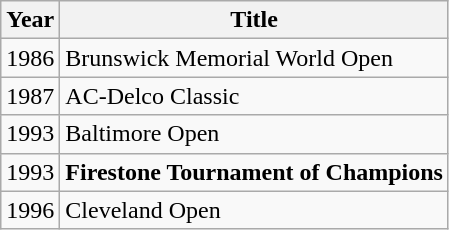<table class="wikitable">
<tr>
<th>Year</th>
<th>Title</th>
</tr>
<tr>
<td>1986</td>
<td>Brunswick Memorial World Open</td>
</tr>
<tr>
<td>1987</td>
<td>AC-Delco Classic</td>
</tr>
<tr>
<td>1993</td>
<td>Baltimore Open</td>
</tr>
<tr>
<td>1993</td>
<td><strong>Firestone Tournament of Champions</strong></td>
</tr>
<tr>
<td>1996</td>
<td>Cleveland Open</td>
</tr>
</table>
